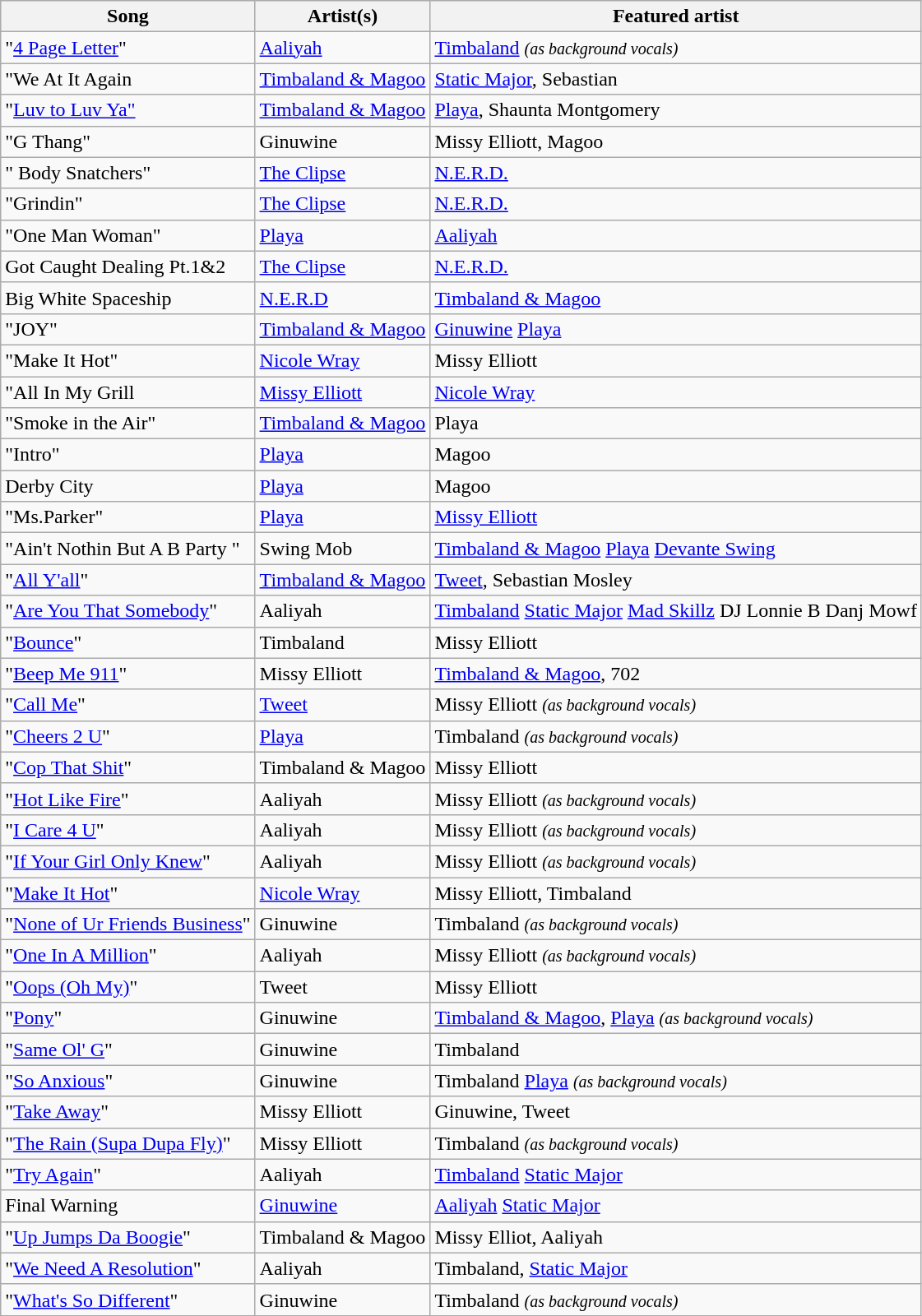<table class="wikitable">
<tr>
<th>Song</th>
<th>Artist(s)</th>
<th>Featured artist</th>
</tr>
<tr>
<td>"<a href='#'>4 Page Letter</a>"</td>
<td><a href='#'>Aaliyah</a></td>
<td><a href='#'>Timbaland</a> <em><small>(as background vocals)</small></em></td>
</tr>
<tr>
<td>"We At It Again</td>
<td><a href='#'>Timbaland & Magoo</a></td>
<td><a href='#'>Static Major</a>, Sebastian</td>
</tr>
<tr>
<td>"<a href='#'>Luv to Luv Ya"</a></td>
<td><a href='#'>Timbaland & Magoo</a></td>
<td><a href='#'>Playa</a>, Shaunta Montgomery</td>
</tr>
<tr>
<td>"G Thang"</td>
<td>Ginuwine</td>
<td>Missy Elliott, Magoo</td>
</tr>
<tr>
<td>" Body Snatchers"</td>
<td><a href='#'>The Clipse</a></td>
<td><a href='#'>N.E.R.D.</a></td>
</tr>
<tr>
<td>"Grindin"</td>
<td><a href='#'>The Clipse</a></td>
<td><a href='#'>N.E.R.D.</a></td>
</tr>
<tr>
<td>"One Man Woman"</td>
<td><a href='#'>Playa</a></td>
<td><a href='#'>Aaliyah</a></td>
</tr>
<tr>
<td>Got Caught Dealing Pt.1&2</td>
<td><a href='#'>The Clipse</a></td>
<td><a href='#'>N.E.R.D.</a></td>
</tr>
<tr>
<td>Big White Spaceship</td>
<td><a href='#'>N.E.R.D</a></td>
<td><a href='#'>Timbaland & Magoo</a></td>
</tr>
<tr>
<td>"JOY"</td>
<td><a href='#'>Timbaland & Magoo</a></td>
<td><a href='#'>Ginuwine</a> <a href='#'>Playa</a></td>
</tr>
<tr>
<td>"Make It Hot"</td>
<td><a href='#'>Nicole Wray</a></td>
<td>Missy Elliott</td>
</tr>
<tr>
<td>"All In My Grill</td>
<td><a href='#'>Missy Elliott</a></td>
<td><a href='#'>Nicole Wray</a></td>
</tr>
<tr>
<td>"Smoke in the Air"</td>
<td><a href='#'>Timbaland & Magoo</a></td>
<td>Playa</td>
</tr>
<tr>
<td>"Intro"</td>
<td><a href='#'>Playa</a></td>
<td>Magoo</td>
</tr>
<tr>
<td>Derby City</td>
<td><a href='#'>Playa</a></td>
<td>Magoo</td>
</tr>
<tr>
<td>"Ms.Parker"</td>
<td><a href='#'>Playa</a></td>
<td><a href='#'>Missy Elliott</a></td>
</tr>
<tr>
<td>"Ain't Nothin But A B Party "</td>
<td>Swing Mob</td>
<td><a href='#'>Timbaland & Magoo</a>  <a href='#'>Playa</a> <a href='#'>Devante Swing</a></td>
</tr>
<tr>
<td>"<a href='#'>All Y'all</a>"</td>
<td><a href='#'>Timbaland & Magoo</a></td>
<td><a href='#'>Tweet</a>, Sebastian Mosley</td>
</tr>
<tr>
<td>"<a href='#'>Are You That Somebody</a>"</td>
<td>Aaliyah</td>
<td><a href='#'>Timbaland</a> <a href='#'>Static Major</a> <a href='#'>Mad Skillz</a> DJ Lonnie B Danj Mowf</td>
</tr>
<tr>
<td>"<a href='#'>Bounce</a>"</td>
<td>Timbaland</td>
<td>Missy Elliott</td>
</tr>
<tr>
<td>"<a href='#'>Beep Me 911</a>"</td>
<td>Missy Elliott</td>
<td><a href='#'>Timbaland & Magoo</a>, 702</td>
</tr>
<tr>
<td>"<a href='#'>Call Me</a>"</td>
<td><a href='#'>Tweet</a></td>
<td>Missy Elliott <em><small>(as background vocals)</small></em></td>
</tr>
<tr>
<td>"<a href='#'>Cheers 2 U</a>"</td>
<td><a href='#'>Playa</a></td>
<td>Timbaland <em><small>(as background vocals)</small></em></td>
</tr>
<tr>
<td>"<a href='#'>Cop That Shit</a>"</td>
<td>Timbaland & Magoo</td>
<td>Missy Elliott</td>
</tr>
<tr>
<td>"<a href='#'>Hot Like Fire</a>"</td>
<td>Aaliyah</td>
<td>Missy Elliott <em><small>(as background vocals)</small></em></td>
</tr>
<tr>
<td>"<a href='#'>I Care 4 U</a>"</td>
<td>Aaliyah</td>
<td>Missy Elliott <em><small>(as background vocals)</small></em></td>
</tr>
<tr>
<td>"<a href='#'>If Your Girl Only Knew</a>"</td>
<td>Aaliyah</td>
<td>Missy Elliott <em><small>(as background vocals)</small></em></td>
</tr>
<tr>
<td>"<a href='#'>Make It Hot</a>"</td>
<td><a href='#'>Nicole Wray</a></td>
<td>Missy Elliott, Timbaland</td>
</tr>
<tr>
<td>"<a href='#'>None of Ur Friends Business</a>"</td>
<td>Ginuwine</td>
<td>Timbaland <em><small>(as background vocals)</small></em></td>
</tr>
<tr>
<td>"<a href='#'>One In A Million</a>"</td>
<td>Aaliyah</td>
<td>Missy Elliott <em><small>(as background vocals)</small></em></td>
</tr>
<tr>
<td>"<a href='#'>Oops (Oh My)</a>"</td>
<td>Tweet</td>
<td>Missy Elliott</td>
</tr>
<tr>
<td>"<a href='#'>Pony</a>"</td>
<td>Ginuwine</td>
<td><a href='#'>Timbaland & Magoo</a>, <a href='#'>Playa</a> <em><small>(as background vocals)</small></em></td>
</tr>
<tr>
<td>"<a href='#'>Same Ol' G</a>"</td>
<td>Ginuwine</td>
<td>Timbaland</td>
</tr>
<tr>
<td>"<a href='#'>So Anxious</a>"</td>
<td>Ginuwine</td>
<td>Timbaland <a href='#'>Playa</a> <em><small>(as background vocals)</small></em></td>
</tr>
<tr>
<td>"<a href='#'>Take Away</a>"</td>
<td>Missy Elliott</td>
<td>Ginuwine, Tweet</td>
</tr>
<tr>
<td>"<a href='#'>The Rain (Supa Dupa Fly)</a>"</td>
<td>Missy Elliott</td>
<td>Timbaland <em><small>(as background vocals)</small></em></td>
</tr>
<tr>
<td>"<a href='#'>Try Again</a>"</td>
<td>Aaliyah</td>
<td><a href='#'>Timbaland</a> <a href='#'>Static Major</a></td>
</tr>
<tr>
<td>Final Warning</td>
<td><a href='#'>Ginuwine</a></td>
<td><a href='#'>Aaliyah</a> <a href='#'>Static Major</a></td>
</tr>
<tr>
<td>"<a href='#'>Up Jumps Da Boogie</a>"</td>
<td>Timbaland & Magoo</td>
<td>Missy Elliot, Aaliyah</td>
</tr>
<tr>
<td>"<a href='#'>We Need A Resolution</a>"</td>
<td>Aaliyah</td>
<td>Timbaland,  <a href='#'>Static Major</a></td>
</tr>
<tr>
<td>"<a href='#'>What's So Different</a>"</td>
<td>Ginuwine</td>
<td>Timbaland <em><small>(as background vocals)</small></em></td>
</tr>
</table>
